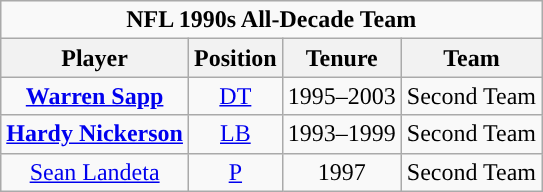<table class="wikitable" style="text-align:center">
<tr>
<td colspan="4"><strong>NFL 1990s All-Decade Team</strong></td>
</tr>
<tr>
<th>Player</th>
<th>Position</th>
<th>Tenure</th>
<th>Team</th>
</tr>
<tr>
<td><strong><a href='#'>Warren Sapp</a></strong></td>
<td><a href='#'>DT</a></td>
<td>1995–2003</td>
<td>Second Team</td>
</tr>
<tr>
<td><strong><a href='#'>Hardy Nickerson</a></strong></td>
<td><a href='#'>LB</a></td>
<td>1993–1999</td>
<td>Second Team</td>
</tr>
<tr>
<td><a href='#'>Sean Landeta</a></td>
<td><a href='#'>P</a></td>
<td>1997</td>
<td>Second Team</td>
</tr>
</table>
